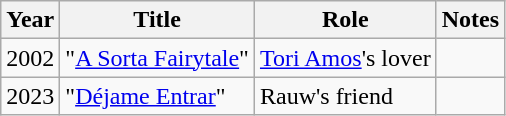<table class="wikitable">
<tr>
<th>Year</th>
<th>Title</th>
<th>Role</th>
<th>Notes</th>
</tr>
<tr>
<td>2002</td>
<td>"<a href='#'>A Sorta Fairytale</a>"</td>
<td><a href='#'>Tori Amos</a>'s lover</td>
<td></td>
</tr>
<tr>
<td>2023</td>
<td>"<a href='#'>Déjame Entrar</a>"</td>
<td>Rauw's friend</td>
<td></td>
</tr>
</table>
